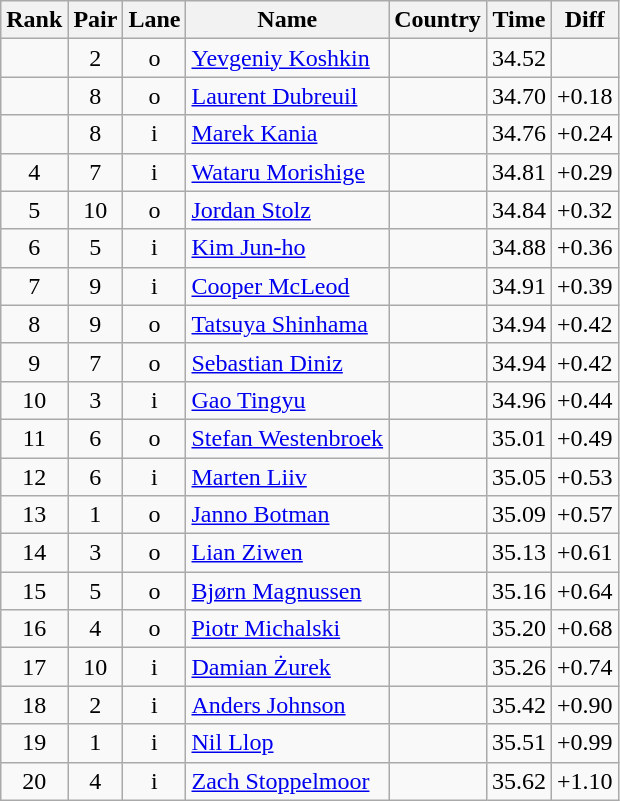<table class="wikitable sortable" style="text-align:center">
<tr>
<th>Rank</th>
<th>Pair</th>
<th>Lane</th>
<th>Name</th>
<th>Country</th>
<th>Time</th>
<th>Diff</th>
</tr>
<tr>
<td></td>
<td>2</td>
<td>o</td>
<td align=left><a href='#'>Yevgeniy Koshkin</a></td>
<td align=left></td>
<td>34.52</td>
<td></td>
</tr>
<tr>
<td></td>
<td>8</td>
<td>o</td>
<td align=left><a href='#'>Laurent Dubreuil</a></td>
<td align=left></td>
<td>34.70</td>
<td>+0.18</td>
</tr>
<tr>
<td></td>
<td>8</td>
<td>i</td>
<td align=left><a href='#'>Marek Kania</a></td>
<td align=left></td>
<td>34.76</td>
<td>+0.24</td>
</tr>
<tr>
<td>4</td>
<td>7</td>
<td>i</td>
<td align=left><a href='#'>Wataru Morishige</a></td>
<td align=left></td>
<td>34.81</td>
<td>+0.29</td>
</tr>
<tr>
<td>5</td>
<td>10</td>
<td>o</td>
<td align=left><a href='#'>Jordan Stolz</a></td>
<td align=left></td>
<td>34.84</td>
<td>+0.32</td>
</tr>
<tr>
<td>6</td>
<td>5</td>
<td>i</td>
<td align=left><a href='#'>Kim Jun-ho</a></td>
<td align=left></td>
<td>34.88</td>
<td>+0.36</td>
</tr>
<tr>
<td>7</td>
<td>9</td>
<td>i</td>
<td align=left><a href='#'>Cooper McLeod</a></td>
<td align=left></td>
<td>34.91</td>
<td>+0.39</td>
</tr>
<tr>
<td>8</td>
<td>9</td>
<td>o</td>
<td align=left><a href='#'>Tatsuya Shinhama</a></td>
<td align=left></td>
<td>34.94</td>
<td>+0.42</td>
</tr>
<tr>
<td>9</td>
<td>7</td>
<td>o</td>
<td align=left><a href='#'>Sebastian Diniz</a></td>
<td align=left></td>
<td>34.94</td>
<td>+0.42</td>
</tr>
<tr>
<td>10</td>
<td>3</td>
<td>i</td>
<td align=left><a href='#'>Gao Tingyu</a></td>
<td align=left></td>
<td>34.96</td>
<td>+0.44</td>
</tr>
<tr>
<td>11</td>
<td>6</td>
<td>o</td>
<td align=left><a href='#'>Stefan Westenbroek</a></td>
<td align=left></td>
<td>35.01</td>
<td>+0.49</td>
</tr>
<tr>
<td>12</td>
<td>6</td>
<td>i</td>
<td align=left><a href='#'>Marten Liiv</a></td>
<td align=left></td>
<td>35.05</td>
<td>+0.53</td>
</tr>
<tr>
<td>13</td>
<td>1</td>
<td>o</td>
<td align=left><a href='#'>Janno Botman</a></td>
<td align=left></td>
<td>35.09</td>
<td>+0.57</td>
</tr>
<tr>
<td>14</td>
<td>3</td>
<td>o</td>
<td align=left><a href='#'>Lian Ziwen</a></td>
<td align=left></td>
<td>35.13</td>
<td>+0.61</td>
</tr>
<tr>
<td>15</td>
<td>5</td>
<td>o</td>
<td align=left><a href='#'>Bjørn Magnussen</a></td>
<td align=left></td>
<td>35.16</td>
<td>+0.64</td>
</tr>
<tr>
<td>16</td>
<td>4</td>
<td>o</td>
<td align=left><a href='#'>Piotr Michalski</a></td>
<td align=left></td>
<td>35.20</td>
<td>+0.68</td>
</tr>
<tr>
<td>17</td>
<td>10</td>
<td>i</td>
<td align=left><a href='#'>Damian Żurek</a></td>
<td align=left></td>
<td>35.26</td>
<td>+0.74</td>
</tr>
<tr>
<td>18</td>
<td>2</td>
<td>i</td>
<td align=left><a href='#'>Anders Johnson</a></td>
<td align=left></td>
<td>35.42</td>
<td>+0.90</td>
</tr>
<tr>
<td>19</td>
<td>1</td>
<td>i</td>
<td align=left><a href='#'>Nil Llop</a></td>
<td align=left></td>
<td>35.51</td>
<td>+0.99</td>
</tr>
<tr>
<td>20</td>
<td>4</td>
<td>i</td>
<td align=left><a href='#'>Zach Stoppelmoor</a></td>
<td align=left></td>
<td>35.62</td>
<td>+1.10</td>
</tr>
</table>
